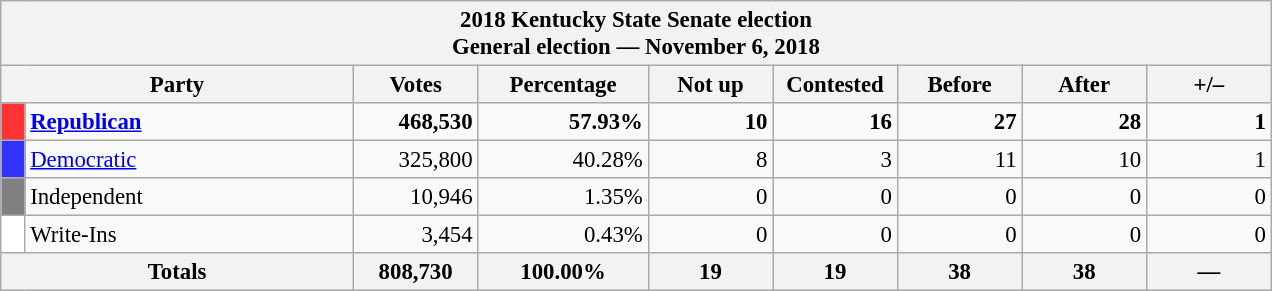<table class="wikitable" style="font-size:95%;">
<tr>
<th colspan="9">2018 Kentucky State Senate election<br>General election — November 6, 2018</th>
</tr>
<tr>
<th colspan=2 style="width: 15em">Party</th>
<th style="width: 5em">Votes</th>
<th style="width: 7em">Percentage</th>
<th style="width: 5em">Not up</th>
<th style="width: 5em">Contested</th>
<th style="width: 5em">Before</th>
<th style="width: 5em">After</th>
<th style="width: 5em">+/–</th>
</tr>
<tr>
<th style="background-color:#FF3333; width: 3px"></th>
<td style="width: 130px"><strong><a href='#'>Republican</a></strong></td>
<td align="right"><strong>468,530</strong></td>
<td align="right"><strong>57.93%</strong></td>
<td align="right"><strong>10</strong></td>
<td align="right"><strong>16</strong></td>
<td align="right"><strong>27</strong></td>
<td align="right"><strong>28</strong></td>
<td align="right"><strong> 1</strong></td>
</tr>
<tr>
<th style="background-color:#3333FF; width: 3px"></th>
<td style="width: 130px"><a href='#'>Democratic</a></td>
<td align="right">325,800</td>
<td align="right">40.28%</td>
<td align="right">8</td>
<td align="right">3</td>
<td align="right">11</td>
<td align="right">10</td>
<td align="right"> 1</td>
</tr>
<tr>
<th style="background-color:gray; width: 3px"></th>
<td style="width: 130px">Independent</td>
<td align="right">10,946</td>
<td align="right">1.35%</td>
<td align="right">0</td>
<td align="right">0</td>
<td align="right">0</td>
<td align="right">0</td>
<td align="right">0</td>
</tr>
<tr>
<th style="background-color:white; width: 3px"></th>
<td style="width: 130px">Write-Ins</td>
<td align="right">3,454</td>
<td align="right">0.43%</td>
<td align="right">0</td>
<td align="right">0</td>
<td align="right">0</td>
<td align="right">0</td>
<td align="right">0</td>
</tr>
<tr bgcolor="#EEEEEE">
<th colspan="2" align="right">Totals</th>
<th align="right">808,730</th>
<th align="right">100.00%</th>
<th align="right">19</th>
<th align="right">19</th>
<th align="right">38</th>
<th align="right">38</th>
<th align="right">—</th>
</tr>
</table>
